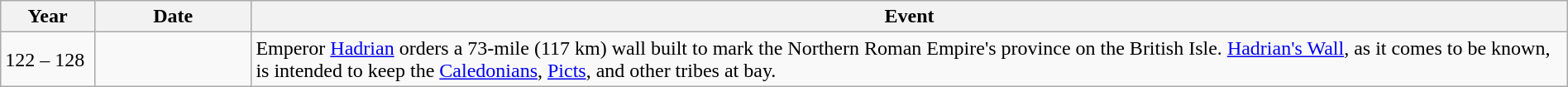<table class="wikitable" width="100%">
<tr>
<th style="width:6%">Year</th>
<th style="width:10%">Date</th>
<th>Event</th>
</tr>
<tr>
<td>122 – 128</td>
<td></td>
<td>Emperor <a href='#'>Hadrian</a> orders a 73-mile (117 km) wall built to mark the Northern Roman Empire's province on the British Isle. <a href='#'>Hadrian's Wall</a>, as it comes to be known, is intended to keep the <a href='#'>Caledonians</a>, <a href='#'>Picts</a>, and other tribes at bay.</td>
</tr>
</table>
